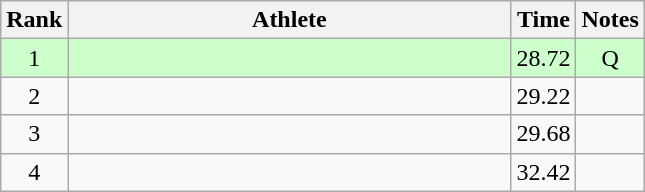<table class="wikitable" style="text-align:center">
<tr>
<th>Rank</th>
<th Style="width:18em">Athlete</th>
<th>Time</th>
<th>Notes</th>
</tr>
<tr style="background:#cfc">
<td>1</td>
<td style="text-align:left"></td>
<td>28.72</td>
<td>Q</td>
</tr>
<tr>
<td>2</td>
<td style="text-align:left"></td>
<td>29.22</td>
<td></td>
</tr>
<tr>
<td>3</td>
<td style="text-align:left"></td>
<td>29.68</td>
<td></td>
</tr>
<tr>
<td>4</td>
<td style="text-align:left"></td>
<td>32.42</td>
<td></td>
</tr>
</table>
